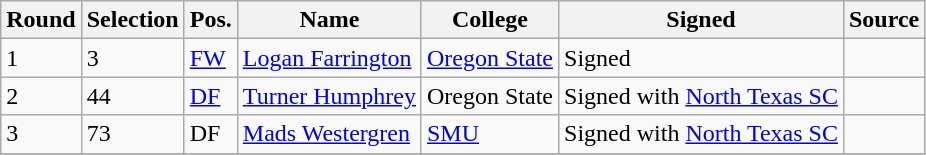<table class="wikitable">
<tr>
<th>Round</th>
<th>Selection</th>
<th>Pos.</th>
<th>Name</th>
<th>College</th>
<th>Signed</th>
<th>Source</th>
</tr>
<tr>
<td>1</td>
<td>3 </td>
<td><a href='#'>FW</a></td>
<td> <a href='#'>Logan Farrington</a></td>
<td><a href='#'>Oregon State</a></td>
<td>Signed</td>
<td></td>
</tr>
<tr>
<td>2</td>
<td>44</td>
<td><a href='#'>DF</a></td>
<td> <a href='#'>Turner Humphrey</a></td>
<td>Oregon State</td>
<td>Signed with <a href='#'>North Texas SC</a></td>
<td></td>
</tr>
<tr>
<td>3</td>
<td>73</td>
<td>DF</td>
<td> <a href='#'>Mads Westergren</a></td>
<td><a href='#'>SMU</a></td>
<td>Signed with <a href='#'>North Texas SC</a></td>
<td></td>
</tr>
<tr>
</tr>
</table>
